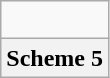<table class="wikitable">
<tr align="center">
<td><br></td>
</tr>
<tr align="center">
<th>Scheme 5</th>
</tr>
</table>
